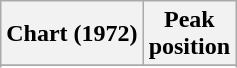<table class="wikitable sortable plainrowheaders" style="text-align:center">
<tr>
<th scope="col">Chart (1972)</th>
<th scope="col">Peak<br> position</th>
</tr>
<tr>
</tr>
<tr>
</tr>
<tr>
</tr>
</table>
